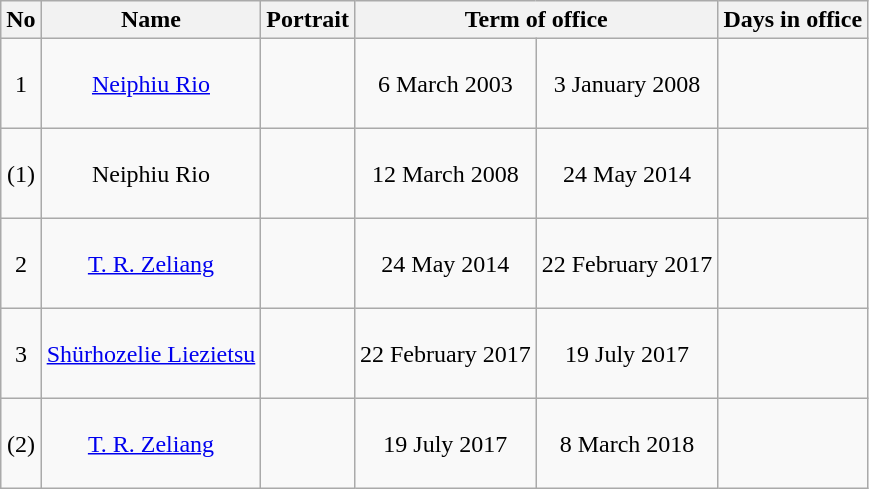<table class="wikitable">
<tr>
<th>No</th>
<th>Name</th>
<th><strong>Portrait</strong></th>
<th colspan="2">Term of office</th>
<th>Days in office</th>
</tr>
<tr align=center style="height: 60px;">
<td>1</td>
<td><a href='#'>Neiphiu Rio</a></td>
<td></td>
<td>6 March 2003</td>
<td>3 January 2008</td>
<td></td>
</tr>
<tr align=center style="height: 60px;">
<td>(1)</td>
<td>Neiphiu Rio</td>
<td></td>
<td>12 March 2008</td>
<td>24 May 2014</td>
<td> <br></td>
</tr>
<tr align=center style="height: 60px;">
<td>2</td>
<td><a href='#'>T. R. Zeliang</a></td>
<td></td>
<td>24 May 2014</td>
<td>22 February 2017</td>
<td></td>
</tr>
<tr align=center style="height: 60px;">
<td>3</td>
<td><a href='#'>Shürhozelie Liezietsu</a></td>
<td></td>
<td>22 February 2017</td>
<td>19 July 2017</td>
<td></td>
</tr>
<tr align=center style="height: 60px;">
<td>(2)</td>
<td><a href='#'>T. R. Zeliang</a></td>
<td></td>
<td>19 July 2017</td>
<td>8 March 2018</td>
<td></td>
</tr>
</table>
